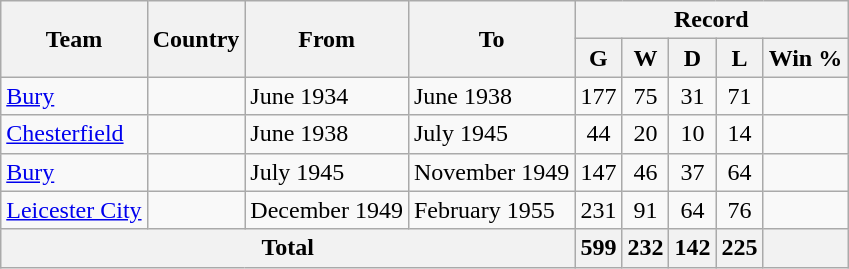<table class="wikitable" style="text-align: center">
<tr>
<th rowspan="2">Team</th>
<th rowspan="2">Country</th>
<th rowspan="2">From</th>
<th rowspan="2">To</th>
<th colspan="6">Record</th>
</tr>
<tr>
<th>G</th>
<th>W</th>
<th>D</th>
<th>L</th>
<th>Win %</th>
</tr>
<tr>
<td align=left><a href='#'>Bury</a></td>
<td></td>
<td align=left>June 1934</td>
<td align=left>June 1938</td>
<td>177</td>
<td>75</td>
<td>31</td>
<td>71</td>
<td></td>
</tr>
<tr>
<td align=left><a href='#'>Chesterfield</a></td>
<td></td>
<td align=left>June 1938</td>
<td align=left>July 1945</td>
<td>44</td>
<td>20</td>
<td>10</td>
<td>14</td>
<td></td>
</tr>
<tr>
<td align=left><a href='#'>Bury</a></td>
<td></td>
<td align=left>July 1945</td>
<td align=left>November 1949</td>
<td>147</td>
<td>46</td>
<td>37</td>
<td>64</td>
<td></td>
</tr>
<tr>
<td align=left><a href='#'>Leicester City</a></td>
<td></td>
<td align=left>December 1949</td>
<td align=left>February 1955</td>
<td>231</td>
<td>91</td>
<td>64</td>
<td>76</td>
<td></td>
</tr>
<tr>
<th colspan="4">Total</th>
<th>599</th>
<th>232</th>
<th>142</th>
<th>225</th>
<th></th>
</tr>
</table>
